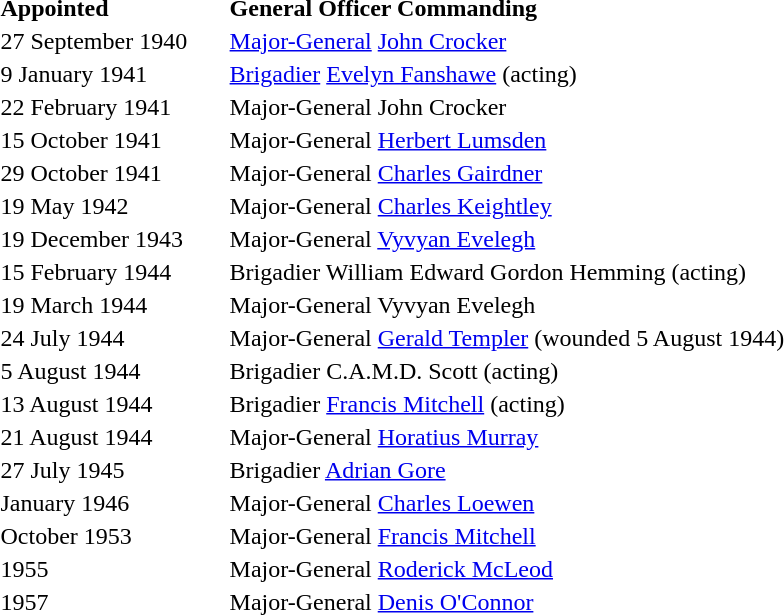<table width="600">
<tr>
<td><strong>Appointed</strong></td>
<td><strong>General Officer Commanding</strong></td>
</tr>
<tr>
<td>27 September 1940</td>
<td><a href='#'>Major-General</a> <a href='#'>John Crocker</a></td>
</tr>
<tr>
<td>9 January 1941</td>
<td><a href='#'>Brigadier</a> <a href='#'>Evelyn Fanshawe</a> (acting)</td>
</tr>
<tr>
<td>22 February 1941</td>
<td>Major-General John Crocker</td>
</tr>
<tr>
<td>15 October 1941</td>
<td>Major-General <a href='#'>Herbert Lumsden</a></td>
</tr>
<tr>
<td>29 October 1941</td>
<td>Major-General <a href='#'>Charles Gairdner</a></td>
</tr>
<tr>
<td>19 May 1942</td>
<td>Major-General <a href='#'>Charles Keightley</a></td>
</tr>
<tr>
<td>19 December 1943</td>
<td>Major-General <a href='#'>Vyvyan Evelegh</a></td>
</tr>
<tr>
<td>15 February 1944</td>
<td>Brigadier William Edward Gordon Hemming (acting)</td>
</tr>
<tr>
<td>19 March 1944</td>
<td>Major-General Vyvyan Evelegh</td>
</tr>
<tr>
<td>24 July 1944</td>
<td>Major-General <a href='#'>Gerald Templer</a> (wounded 5 August 1944)</td>
</tr>
<tr>
<td>5 August 1944</td>
<td>Brigadier C.A.M.D. Scott (acting)</td>
</tr>
<tr>
<td>13 August 1944</td>
<td>Brigadier <a href='#'>Francis Mitchell</a> (acting)</td>
</tr>
<tr>
<td>21 August 1944</td>
<td>Major-General <a href='#'>Horatius Murray</a></td>
</tr>
<tr>
<td>27 July 1945</td>
<td>Brigadier <a href='#'>Adrian Gore</a></td>
</tr>
<tr>
<td>January 1946</td>
<td>Major-General <a href='#'>Charles Loewen</a></td>
</tr>
<tr>
<td>October 1953</td>
<td>Major-General <a href='#'>Francis Mitchell</a></td>
</tr>
<tr>
<td>1955</td>
<td>Major-General <a href='#'>Roderick McLeod</a></td>
</tr>
<tr>
<td>1957</td>
<td>Major-General <a href='#'>Denis O'Connor</a></td>
</tr>
<tr>
</tr>
</table>
